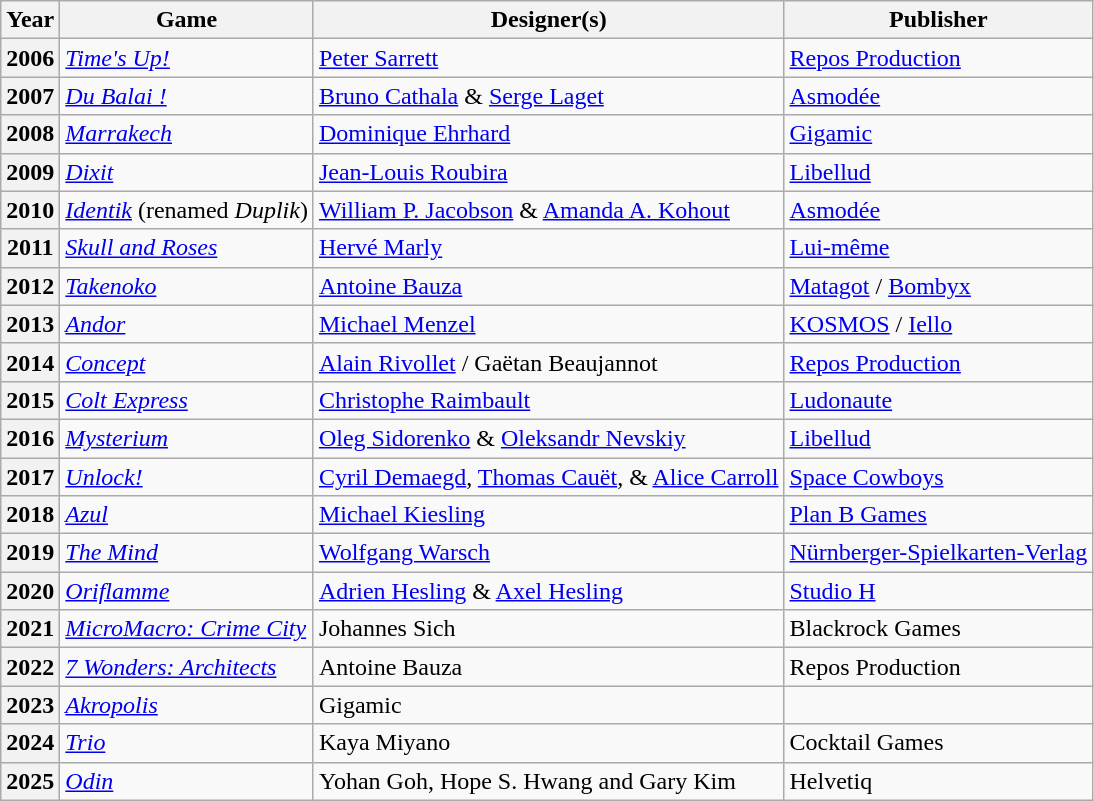<table class="wikitable alternance">
<tr>
<th scope="col">Year</th>
<th scope="col">Game</th>
<th scope="col">Designer(s)</th>
<th scope="col">Publisher</th>
</tr>
<tr>
<th scope="row">2006</th>
<td><em><a href='#'>Time's Up!</a></em></td>
<td><a href='#'>Peter Sarrett</a></td>
<td><a href='#'>Repos Production</a></td>
</tr>
<tr>
<th scope="row">2007</th>
<td><em><a href='#'>Du Balai !</a></em></td>
<td><a href='#'>Bruno Cathala</a> & <a href='#'>Serge Laget</a></td>
<td><a href='#'>Asmodée</a></td>
</tr>
<tr>
<th scope="row">2008</th>
<td><em><a href='#'>Marrakech</a></em></td>
<td><a href='#'>Dominique Ehrhard</a></td>
<td><a href='#'>Gigamic</a></td>
</tr>
<tr>
<th scope="row">2009</th>
<td><em><a href='#'>Dixit</a></em></td>
<td><a href='#'>Jean-Louis Roubira</a></td>
<td><a href='#'>Libellud</a></td>
</tr>
<tr>
<th scope="row">2010</th>
<td><em><a href='#'>Identik</a></em> (renamed <em>Duplik</em>)</td>
<td><a href='#'>William P. Jacobson</a> & <a href='#'>Amanda A. Kohout</a></td>
<td><a href='#'>Asmodée</a></td>
</tr>
<tr>
<th scope="row">2011</th>
<td><em><a href='#'>Skull and Roses</a></em></td>
<td><a href='#'>Hervé Marly</a></td>
<td><a href='#'>Lui-même</a></td>
</tr>
<tr>
<th scope="row">2012</th>
<td><em><a href='#'>Takenoko</a></em> </td>
<td><a href='#'>Antoine Bauza</a></td>
<td><a href='#'>Matagot</a> / <a href='#'>Bombyx</a></td>
</tr>
<tr>
<th scope="row">2013</th>
<td><em><a href='#'>Andor</a></em></td>
<td><a href='#'>Michael Menzel</a></td>
<td><a href='#'>KOSMOS</a> / <a href='#'>Iello</a></td>
</tr>
<tr>
<th scope="row">2014</th>
<td><em><a href='#'>Concept</a></em></td>
<td><a href='#'>Alain Rivollet</a> / Gaëtan Beaujannot</td>
<td><a href='#'>Repos Production</a></td>
</tr>
<tr>
<th scope="row">2015</th>
<td><em><a href='#'>Colt Express</a></em></td>
<td><a href='#'>Christophe Raimbault</a></td>
<td><a href='#'>Ludonaute</a></td>
</tr>
<tr>
<th scope="row">2016</th>
<td><em><a href='#'>Mysterium</a></em> </td>
<td><a href='#'>Oleg Sidorenko</a> & <a href='#'>Oleksandr Nevskiy</a></td>
<td><a href='#'>Libellud</a></td>
</tr>
<tr>
<th scope="row">2017</th>
<td><em><a href='#'>Unlock!</a></em></td>
<td><a href='#'>Cyril Demaegd</a>, <a href='#'>Thomas Cauët</a>, & <a href='#'>Alice Carroll</a></td>
<td><a href='#'>Space Cowboys</a></td>
</tr>
<tr>
<th scope="row">2018</th>
<td><em><a href='#'>Azul</a></em></td>
<td><a href='#'>Michael Kiesling</a></td>
<td><a href='#'>Plan B Games</a></td>
</tr>
<tr>
<th scope="row">2019</th>
<td><em><a href='#'>The Mind</a></em></td>
<td><a href='#'>Wolfgang Warsch</a></td>
<td><a href='#'>Nürnberger-Spielkarten-Verlag</a></td>
</tr>
<tr>
<th scope="row">2020</th>
<td><em><a href='#'>Oriflamme</a></em></td>
<td><a href='#'>Adrien Hesling</a> & <a href='#'>Axel Hesling</a></td>
<td><a href='#'>Studio H</a></td>
</tr>
<tr>
<th scope="row">2021</th>
<td><em><a href='#'>MicroMacro: Crime City</a></em></td>
<td>Johannes Sich</td>
<td>Blackrock Games</td>
</tr>
<tr>
<th scope="row">2022</th>
<td><em><a href='#'>7 Wonders: Architects</a></em></td>
<td>Antoine Bauza</td>
<td>Repos Production</td>
</tr>
<tr>
<th scope="row">2023</th>
<td><em><a href='#'>Akropolis</a></em></td>
<td>Gigamic</td>
</tr>
<tr>
<th scope="row">2024</th>
<td><em><a href='#'>Trio</a></em></td>
<td>Kaya Miyano</td>
<td>Cocktail Games</td>
</tr>
<tr>
<th>2025</th>
<td><em><a href='#'>Odin</a></em></td>
<td>Yohan Goh, Hope S. Hwang and Gary Kim</td>
<td>Helvetiq</td>
</tr>
</table>
